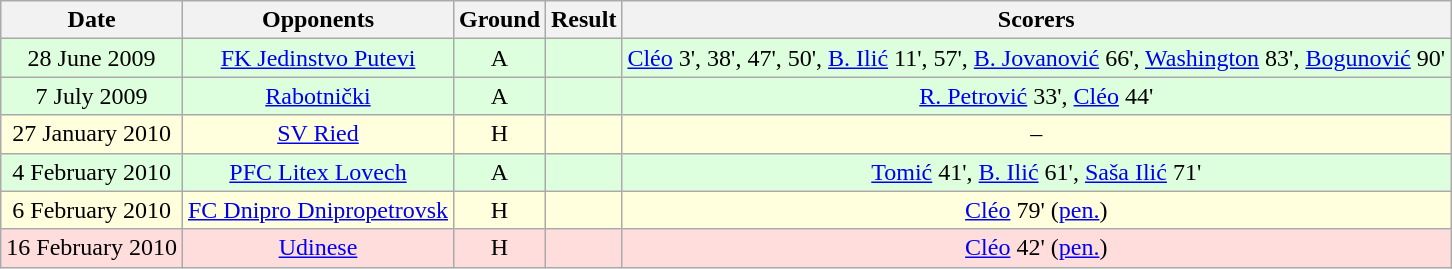<table class="wikitable" style="text-align:center">
<tr>
<th>Date</th>
<th>Opponents</th>
<th>Ground</th>
<th>Result</th>
<th>Scorers</th>
</tr>
<tr bgcolor="#ddffdd">
<td>28 June 2009</td>
<td> <a href='#'>FK Jedinstvo Putevi</a></td>
<td>A</td>
<td></td>
<td><a href='#'>Cléo</a> 3', 38', 47', 50', <a href='#'>B. Ilić</a> 11', 57', <a href='#'>B. Jovanović</a> 66', <a href='#'>Washington</a> 83', <a href='#'>Bogunović</a> 90'</td>
</tr>
<tr bgcolor="#ddffdd">
<td>7 July 2009</td>
<td> <a href='#'>Rabotnički</a></td>
<td>A</td>
<td></td>
<td><a href='#'>R. Petrović</a> 33', <a href='#'>Cléo</a> 44'</td>
</tr>
<tr bgcolor="#ffffdd">
<td>27 January 2010</td>
<td> <a href='#'>SV Ried</a></td>
<td>H</td>
<td></td>
<td>–</td>
</tr>
<tr bgcolor="#ddffdd">
<td>4 February 2010</td>
<td> <a href='#'>PFC Litex Lovech</a></td>
<td>A</td>
<td></td>
<td><a href='#'>Tomić</a> 41', <a href='#'>B. Ilić</a> 61', <a href='#'>Saša Ilić</a> 71'</td>
</tr>
<tr bgcolor="#ffffdd">
<td>6 February 2010</td>
<td> <a href='#'>FC Dnipro Dnipropetrovsk</a></td>
<td>H</td>
<td></td>
<td><a href='#'>Cléo</a> 79' (<a href='#'>pen.</a>)</td>
</tr>
<tr bgcolor="#ffdddd">
<td>16 February 2010</td>
<td> <a href='#'>Udinese</a></td>
<td>H</td>
<td></td>
<td><a href='#'>Cléo</a> 42' (<a href='#'>pen.</a>)</td>
</tr>
</table>
